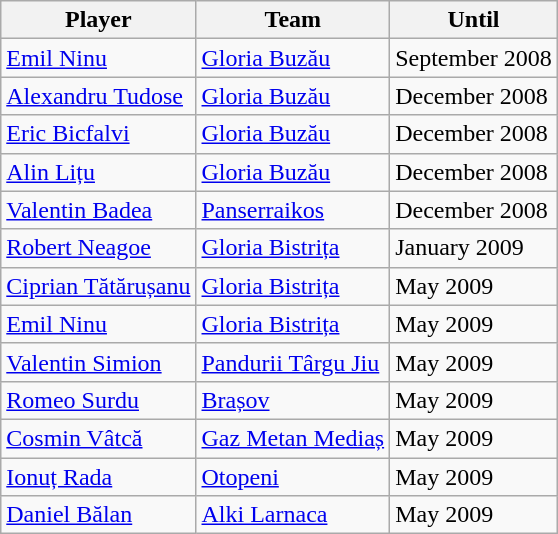<table class="wikitable collapsible">
<tr>
<th>Player</th>
<th>Team</th>
<th>Until</th>
</tr>
<tr>
<td> <a href='#'>Emil Ninu</a></td>
<td> <a href='#'>Gloria Buzău</a></td>
<td>September 2008</td>
</tr>
<tr>
<td> <a href='#'>Alexandru Tudose</a></td>
<td> <a href='#'>Gloria Buzău</a></td>
<td>December 2008</td>
</tr>
<tr>
<td> <a href='#'>Eric Bicfalvi</a></td>
<td> <a href='#'>Gloria Buzău</a></td>
<td>December 2008</td>
</tr>
<tr>
<td> <a href='#'>Alin Lițu</a></td>
<td> <a href='#'>Gloria Buzău</a></td>
<td>December 2008</td>
</tr>
<tr>
<td> <a href='#'>Valentin Badea</a></td>
<td> <a href='#'>Panserraikos</a></td>
<td>December 2008</td>
</tr>
<tr>
<td> <a href='#'>Robert Neagoe</a></td>
<td> <a href='#'>Gloria Bistrița</a></td>
<td>January 2009</td>
</tr>
<tr>
<td> <a href='#'>Ciprian Tătărușanu</a></td>
<td> <a href='#'>Gloria Bistrița</a></td>
<td>May 2009</td>
</tr>
<tr>
<td> <a href='#'>Emil Ninu</a></td>
<td> <a href='#'>Gloria Bistrița</a></td>
<td>May 2009</td>
</tr>
<tr>
<td> <a href='#'>Valentin Simion</a></td>
<td> <a href='#'>Pandurii Târgu Jiu</a></td>
<td>May 2009</td>
</tr>
<tr>
<td> <a href='#'>Romeo Surdu</a></td>
<td> <a href='#'>Brașov</a></td>
<td>May 2009</td>
</tr>
<tr>
<td> <a href='#'>Cosmin Vâtcă</a></td>
<td> <a href='#'>Gaz Metan Mediaș</a></td>
<td>May 2009</td>
</tr>
<tr>
<td> <a href='#'>Ionuț Rada</a></td>
<td> <a href='#'>Otopeni</a></td>
<td>May 2009</td>
</tr>
<tr>
<td> <a href='#'>Daniel Bălan</a></td>
<td> <a href='#'>Alki Larnaca</a></td>
<td>May 2009</td>
</tr>
</table>
